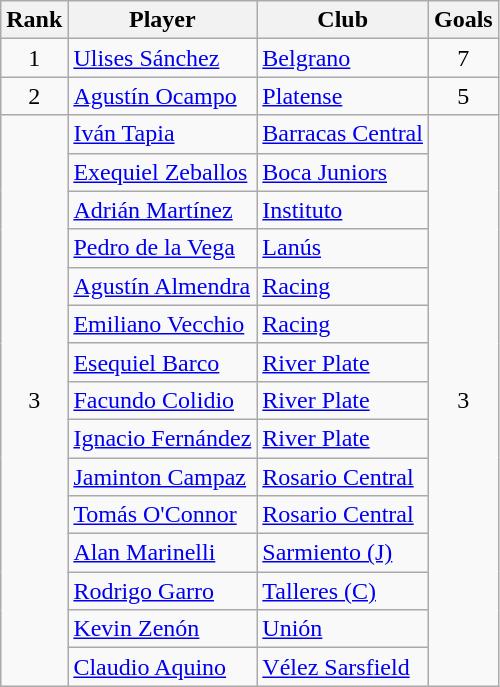<table class="wikitable" border="1">
<tr>
<th>Rank</th>
<th>Player</th>
<th>Club</th>
<th>Goals</th>
</tr>
<tr>
<td align=center>1</td>
<td> <a href='#'>Ulises Sánchez</a></td>
<td><a href='#'>Belgrano</a></td>
<td align=center>7</td>
</tr>
<tr>
<td align=center>2</td>
<td> <a href='#'>Agustín Ocampo</a></td>
<td><a href='#'>Platense</a></td>
<td align=center>5</td>
</tr>
<tr>
<td align=center rowspan=15>3</td>
<td> <a href='#'>Iván Tapia</a></td>
<td><a href='#'>Barracas Central</a></td>
<td align=center rowspan=15>3</td>
</tr>
<tr>
<td> <a href='#'>Exequiel Zeballos</a></td>
<td><a href='#'>Boca Juniors</a></td>
</tr>
<tr>
<td> <a href='#'>Adrián Martínez</a></td>
<td><a href='#'>Instituto</a></td>
</tr>
<tr>
<td> <a href='#'>Pedro de la Vega</a></td>
<td><a href='#'>Lanús</a></td>
</tr>
<tr>
<td> <a href='#'>Agustín Almendra</a></td>
<td><a href='#'>Racing</a></td>
</tr>
<tr>
<td> <a href='#'>Emiliano Vecchio</a></td>
<td><a href='#'>Racing</a></td>
</tr>
<tr>
<td> <a href='#'>Esequiel Barco</a></td>
<td><a href='#'>River Plate</a></td>
</tr>
<tr>
<td> <a href='#'>Facundo Colidio</a></td>
<td><a href='#'>River Plate</a></td>
</tr>
<tr>
<td> <a href='#'>Ignacio Fernández</a></td>
<td><a href='#'>River Plate</a></td>
</tr>
<tr>
<td> <a href='#'>Jaminton Campaz</a></td>
<td><a href='#'>Rosario Central</a></td>
</tr>
<tr>
<td> <a href='#'>Tomás O'Connor</a></td>
<td><a href='#'>Rosario Central</a></td>
</tr>
<tr>
<td> <a href='#'>Alan Marinelli</a></td>
<td><a href='#'>Sarmiento (J)</a></td>
</tr>
<tr>
<td> <a href='#'>Rodrigo Garro</a></td>
<td><a href='#'>Talleres (C)</a></td>
</tr>
<tr>
<td> <a href='#'>Kevin Zenón</a></td>
<td><a href='#'>Unión</a></td>
</tr>
<tr>
<td> <a href='#'>Claudio Aquino</a></td>
<td><a href='#'>Vélez Sarsfield</a></td>
</tr>
</table>
